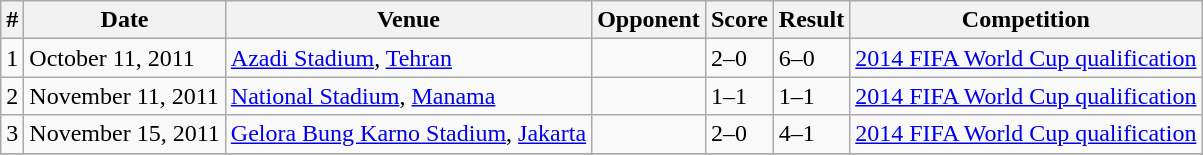<table class="wikitable">
<tr>
<th>#</th>
<th>Date</th>
<th>Venue</th>
<th>Opponent</th>
<th>Score</th>
<th>Result</th>
<th>Competition</th>
</tr>
<tr>
<td>1</td>
<td>October 11, 2011</td>
<td><a href='#'>Azadi Stadium</a>, <a href='#'>Tehran</a></td>
<td></td>
<td>2–0</td>
<td>6–0</td>
<td><a href='#'>2014 FIFA World Cup qualification</a></td>
</tr>
<tr>
<td>2</td>
<td>November 11, 2011</td>
<td><a href='#'>National Stadium</a>, <a href='#'>Manama</a></td>
<td></td>
<td>1–1</td>
<td>1–1</td>
<td><a href='#'>2014 FIFA World Cup qualification</a></td>
</tr>
<tr>
<td>3</td>
<td>November 15, 2011</td>
<td><a href='#'>Gelora Bung Karno Stadium</a>, <a href='#'>Jakarta</a></td>
<td></td>
<td>2–0</td>
<td>4–1</td>
<td><a href='#'>2014 FIFA World Cup qualification</a></td>
</tr>
<tr>
</tr>
</table>
